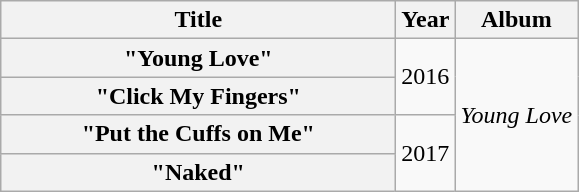<table class="wikitable plainrowheaders" style="text-align:center;">
<tr>
<th scope="col" rowspan="1" style="width:16em;">Title</th>
<th scope="col" rowspan="1">Year</th>
<th scope="col" rowspan="1">Album</th>
</tr>
<tr>
<th scope="row">"Young Love"</th>
<td rowspan="2">2016</td>
<td rowspan="4"><em>Young Love</em></td>
</tr>
<tr>
<th scope="row">"Click My Fingers"</th>
</tr>
<tr>
<th scope="row">"Put the Cuffs on Me"</th>
<td rowspan="2">2017</td>
</tr>
<tr>
<th scope="row">"Naked"</th>
</tr>
</table>
